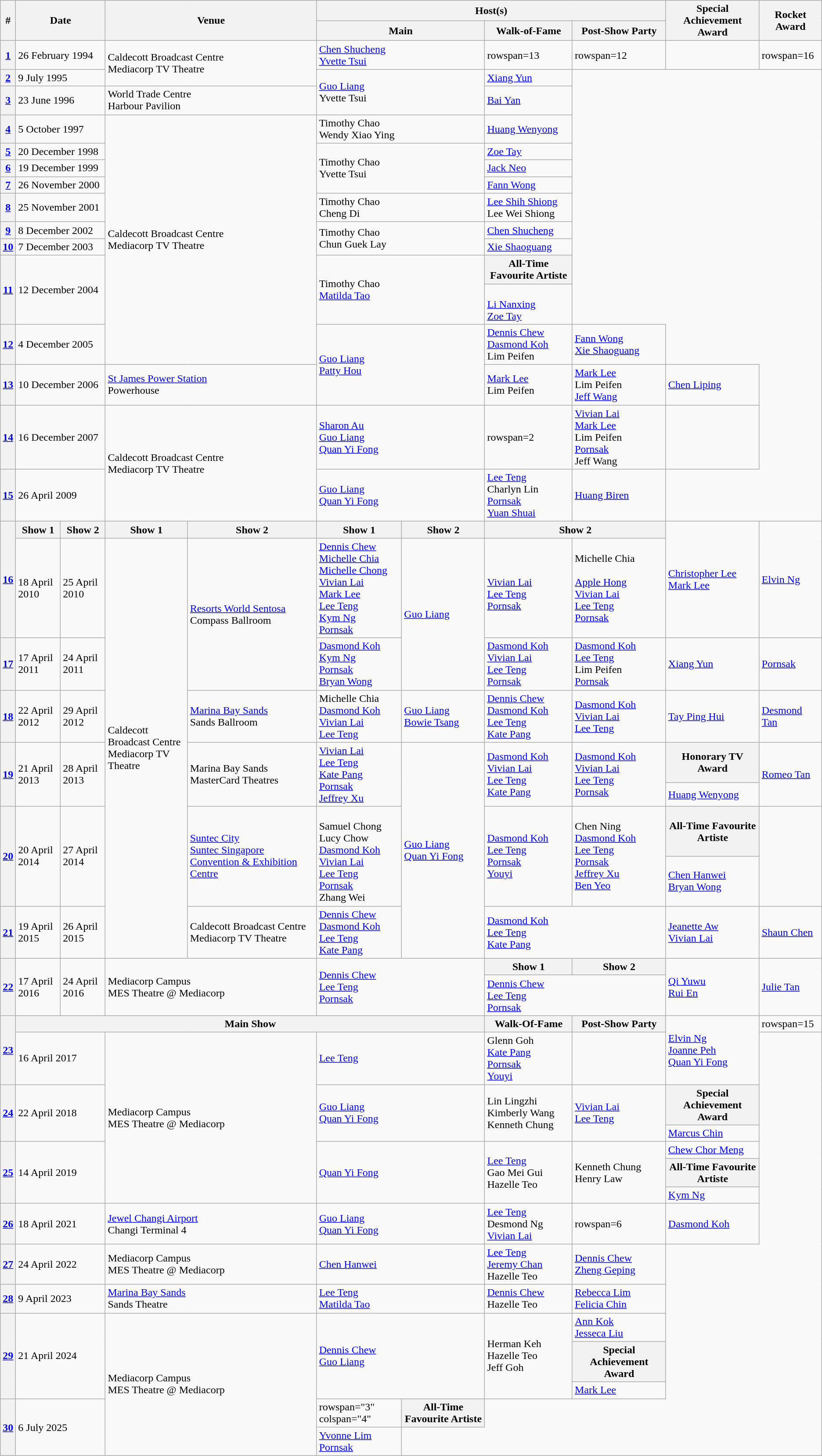<table class="wikitable sortable">
<tr>
<th rowspan="2">#</th>
<th colspan="2" rowspan="2">Date</th>
<th colspan="2" rowspan="2">Venue</th>
<th colspan="4">Host(s)</th>
<th rowspan="2">Special Achievement Award</th>
<th rowspan="2">Rocket Award</th>
</tr>
<tr>
<th colspan="2">Main</th>
<th>Walk-of-Fame</th>
<th>Post-Show Party</th>
</tr>
<tr>
<th style="text-align:center;"><strong><a href='#'>1</a></strong></th>
<td colspan="2">26 February 1994</td>
<td colspan="2" rowspan="2">Caldecott Broadcast Centre<br>Mediacorp TV Theatre</td>
<td colspan="2"><a href='#'>Chen Shucheng</a><br><a href='#'>Yvette Tsui</a></td>
<td>rowspan=13 </td>
<td>rowspan=12 </td>
<td></td>
<td>rowspan=16 </td>
</tr>
<tr>
<th style="text-align:center;"><strong><a href='#'>2</a></strong></th>
<td colspan="2">9 July 1995</td>
<td colspan="2" rowspan="2"><a href='#'>Guo Liang</a><br>Yvette Tsui</td>
<td><a href='#'>Xiang Yun</a></td>
</tr>
<tr>
<th style="text-align:center;"><strong><a href='#'>3</a></strong></th>
<td colspan="2">23 June 1996</td>
<td colspan="2">World Trade Centre<br>Harbour Pavilion</td>
<td><a href='#'>Bai Yan</a></td>
</tr>
<tr>
<th style="text-align:center;"><strong><a href='#'>4</a></strong></th>
<td colspan="2">5 October 1997</td>
<td colspan="2" rowspan="10">Caldecott Broadcast Centre<br>Mediacorp TV Theatre</td>
<td colspan="2">Timothy Chao<br>Wendy Xiao Ying</td>
<td><a href='#'>Huang Wenyong</a></td>
</tr>
<tr>
<th style="text-align:center;"><strong><a href='#'>5</a></strong></th>
<td colspan="2">20 December 1998</td>
<td colspan="2" rowspan="3">Timothy Chao<br>Yvette Tsui</td>
<td><a href='#'>Zoe Tay</a></td>
</tr>
<tr>
<th style="text-align:center;"><strong><a href='#'>6</a></strong></th>
<td colspan="2">19 December 1999</td>
<td><a href='#'>Jack Neo</a></td>
</tr>
<tr>
<th style="text-align:center;"><strong><a href='#'>7</a></strong></th>
<td colspan="2">26 November 2000</td>
<td><a href='#'>Fann Wong</a></td>
</tr>
<tr>
<th style="text-align:center;"><strong><a href='#'>8</a></strong></th>
<td colspan="2">25 November 2001</td>
<td colspan="2">Timothy Chao<br>Cheng Di</td>
<td><a href='#'>Lee Shih Shiong</a><br>Lee Wei Shiong</td>
</tr>
<tr>
<th style="text-align:center;"><strong><a href='#'>9</a></strong></th>
<td colspan="2">8 December 2002</td>
<td colspan="2" rowspan="2">Timothy Chao<br>Chun Guek Lay</td>
<td><a href='#'>Chen Shucheng</a></td>
</tr>
<tr>
<th style="text-align:center;"><strong><a href='#'>10</a></strong></th>
<td colspan="2">7 December 2003</td>
<td><a href='#'>Xie Shaoguang</a></td>
</tr>
<tr>
<th rowspan="2" style="text-align:center;"><strong><a href='#'>11</a></strong></th>
<td colspan="2" rowspan="2">12 December 2004</td>
<td colspan="2" rowspan="2">Timothy Chao<br><a href='#'>Matilda Tao</a></td>
<th>All-Time Favourite Artiste</th>
</tr>
<tr>
<td><br><a href='#'>Li Nanxing</a><br><a href='#'>Zoe Tay</a></td>
</tr>
<tr>
<th style="text-align:center;"><strong><a href='#'>12</a></strong></th>
<td colspan="2">4 December 2005</td>
<td colspan="2" rowspan="2"><a href='#'>Guo Liang</a><br><a href='#'>Patty Hou</a></td>
<td><a href='#'>Dennis Chew</a><br><a href='#'>Dasmond Koh</a><br>Lim Peifen</td>
<td><a href='#'>Fann Wong</a><br><a href='#'>Xie Shaoguang</a></td>
</tr>
<tr>
<th style="text-align:center;"><strong><a href='#'>13</a></strong></th>
<td colspan="2">10 December 2006</td>
<td colspan="2"><a href='#'>St James Power Station</a><br>Powerhouse</td>
<td><a href='#'>Mark Lee</a><br>Lim Peifen</td>
<td><a href='#'>Mark Lee</a><br>Lim Peifen<br><a href='#'>Jeff Wang</a></td>
<td><a href='#'>Chen Liping</a></td>
</tr>
<tr>
<th style="text-align:center;"><strong><a href='#'>14</a></strong></th>
<td colspan="2">16 December 2007</td>
<td colspan="2" rowspan="2">Caldecott Broadcast Centre<br>Mediacorp TV Theatre</td>
<td colspan="2"><a href='#'>Sharon Au</a><br><a href='#'>Guo Liang</a><br><a href='#'>Quan Yi Fong</a></td>
<td>rowspan=2 </td>
<td><a href='#'>Vivian Lai</a><br><a href='#'>Mark Lee</a><br>Lim Peifen<br><a href='#'>Pornsak</a><br>Jeff Wang</td>
<td></td>
</tr>
<tr>
<th style="text-align:center;"><strong><a href='#'>15</a></strong></th>
<td colspan="2">26 April 2009</td>
<td colspan="2"><a href='#'>Guo Liang</a><br><a href='#'>Quan Yi Fong</a></td>
<td><a href='#'>Lee Teng</a><br>Charlyn Lin<br><a href='#'>Pornsak</a><br><a href='#'>Yuan Shuai</a></td>
<td><a href='#'>Huang Biren</a></td>
</tr>
<tr>
<th rowspan="2" style="text-align:center;"><strong><a href='#'>16</a></strong></th>
<th>Show 1</th>
<th>Show 2</th>
<th>Show 1</th>
<th>Show 2</th>
<th>Show 1</th>
<th>Show 2</th>
<th colspan="2">Show 2</th>
<td rowspan="2"><a href='#'>Christopher Lee</a><br><a href='#'>Mark Lee</a></td>
<td rowspan="2"><a href='#'>Elvin Ng</a></td>
</tr>
<tr>
<td>18 April 2010</td>
<td>25 April 2010</td>
<td rowspan="8">Caldecott Broadcast Centre<br>Mediacorp TV Theatre</td>
<td rowspan="2"><a href='#'>Resorts World Sentosa</a><br>Compass Ballroom</td>
<td><a href='#'>Dennis Chew</a><br><a href='#'>Michelle Chia</a><br><a href='#'>Michelle Chong</a><br><a href='#'>Vivian Lai</a><br><a href='#'>Mark Lee</a><br><a href='#'>Lee Teng</a><br><a href='#'>Kym Ng</a><br><a href='#'>Pornsak</a></td>
<td rowspan="2"><a href='#'>Guo Liang</a><br></td>
<td><br><a href='#'>Vivian Lai</a><br><a href='#'>Lee Teng</a><br><a href='#'>Pornsak</a></td>
<td>Michelle Chia<br><br><a href='#'>Apple Hong</a><br><a href='#'>Vivian Lai</a><br><a href='#'>Lee Teng</a><br><a href='#'>Pornsak</a></td>
</tr>
<tr>
<th style="text-align:center;"><strong><a href='#'>17</a></strong></th>
<td>17 April 2011</td>
<td>24 April 2011</td>
<td><a href='#'>Dasmond Koh</a><br><a href='#'>Kym Ng</a><br><a href='#'>Pornsak</a><br><a href='#'>Bryan Wong</a></td>
<td><a href='#'>Dasmond Koh</a><br><a href='#'>Vivian Lai</a><br><a href='#'>Lee Teng</a><br><a href='#'>Pornsak</a></td>
<td><a href='#'>Dasmond Koh</a><br><a href='#'>Lee Teng</a><br>Lim Peifen<br><a href='#'>Pornsak</a></td>
<td><a href='#'>Xiang Yun</a></td>
<td><a href='#'>Pornsak</a></td>
</tr>
<tr>
<th style="text-align:center;"><strong><a href='#'>18</a></strong></th>
<td>22 April 2012</td>
<td>29 April 2012</td>
<td><a href='#'>Marina Bay Sands</a><br>Sands Ballroom</td>
<td>Michelle Chia<br><a href='#'>Dasmond Koh</a><br><a href='#'>Vivian Lai</a><br><a href='#'>Lee Teng</a></td>
<td><a href='#'>Guo Liang</a><br><a href='#'>Bowie Tsang</a></td>
<td><a href='#'>Dennis Chew</a><br><a href='#'>Dasmond Koh</a><br><a href='#'>Lee Teng</a><br><a href='#'>Kate Pang</a></td>
<td><a href='#'>Dasmond Koh</a><br><a href='#'>Vivian Lai</a><br><a href='#'>Lee Teng</a></td>
<td><a href='#'>Tay Ping Hui</a></td>
<td><a href='#'>Desmond Tan</a></td>
</tr>
<tr>
<th rowspan="2" style="text-align:center;"><strong><a href='#'>19</a></strong></th>
<td rowspan="2">21 April 2013</td>
<td rowspan="2">28 April 2013</td>
<td rowspan="2">Marina Bay Sands<br>MasterCard Theatres</td>
<td rowspan="2"><a href='#'>Vivian Lai</a><br><a href='#'>Lee Teng</a><br><a href='#'>Kate Pang</a><br><a href='#'>Pornsak</a><br><a href='#'>Jeffrey Xu</a></td>
<td rowspan="5"><a href='#'>Guo Liang</a><br><a href='#'>Quan Yi Fong</a></td>
<td rowspan="2"><a href='#'>Dasmond Koh</a><br><a href='#'>Vivian Lai</a><br><a href='#'>Lee Teng</a><br><a href='#'>Kate Pang</a></td>
<td rowspan="2"><a href='#'>Dasmond Koh</a><br><a href='#'>Vivian Lai</a><br><a href='#'>Lee Teng</a><br><a href='#'>Pornsak</a></td>
<th>Honorary TV Award</th>
<td rowspan="2"><a href='#'>Romeo Tan</a></td>
</tr>
<tr>
<td><a href='#'>Huang Wenyong</a></td>
</tr>
<tr>
<th rowspan="2" style="text-align:center;"><strong><a href='#'>20</a></strong></th>
<td rowspan="2">20 April 2014</td>
<td rowspan="2">27 April 2014</td>
<td rowspan="2"><a href='#'>Suntec City</a><br><a href='#'>Suntec Singapore Convention & Exhibition Centre</a></td>
<td rowspan="2"><br>Samuel Chong<br>Lucy Chow<br><a href='#'>Dasmond Koh</a><br><a href='#'>Vivian Lai</a><br><a href='#'>Lee Teng</a><br><a href='#'>Pornsak</a><br>Zhang Wei</td>
<td rowspan="2"><a href='#'>Dasmond Koh</a><br><a href='#'>Lee Teng</a><br><a href='#'>Pornsak</a><br><a href='#'>Youyi</a></td>
<td rowspan="2">Chen Ning<br><a href='#'>Dasmond Koh</a><br><a href='#'>Lee Teng</a><br><a href='#'>Pornsak</a><br><a href='#'>Jeffrey Xu</a><br><a href='#'>Ben Yeo</a></td>
<th>All-Time Favourite Artiste</th>
<td rowspan="2"></td>
</tr>
<tr>
<td><a href='#'>Chen Hanwei</a><br><a href='#'>Bryan Wong</a></td>
</tr>
<tr>
<th style="text-align:center;"><strong><a href='#'>21</a></strong></th>
<td>19 April 2015</td>
<td>26 April 2015</td>
<td>Caldecott Broadcast Centre<br>Mediacorp TV Theatre</td>
<td><a href='#'>Dennis Chew</a><br><a href='#'>Dasmond Koh</a><br><a href='#'>Lee Teng</a><br><a href='#'>Kate Pang</a></td>
<td colspan="2"><a href='#'>Dasmond Koh</a><br><a href='#'>Lee Teng</a><br><a href='#'>Kate Pang</a></td>
<td><a href='#'>Jeanette Aw</a><br><a href='#'>Vivian Lai</a></td>
<td><a href='#'>Shaun Chen</a></td>
</tr>
<tr>
<th rowspan="2" style="text-align:center;"><strong><a href='#'>22</a></strong></th>
<td rowspan="2">17 April 2016</td>
<td rowspan="2">24 April 2016</td>
<td colspan="2" rowspan="2">Mediacorp Campus<br>MES Theatre @ Mediacorp</td>
<td colspan="2" rowspan="2"><a href='#'>Dennis Chew</a><br><a href='#'>Lee Teng</a><br><a href='#'>Pornsak</a></td>
<th>Show 1</th>
<th>Show 2</th>
<td rowspan="2"><a href='#'>Qi Yuwu</a><br><a href='#'>Rui En</a></td>
<td rowspan="2"><a href='#'>Julie Tan</a></td>
</tr>
<tr>
<td colspan="2"><a href='#'>Dennis Chew</a><br><a href='#'>Lee Teng</a><br><a href='#'>Pornsak</a></td>
</tr>
<tr>
<th rowspan="2" style="text-align:center;"><strong><a href='#'>23</a></strong></th>
<th colspan="6">Main Show</th>
<th>Walk-Of-Fame</th>
<th colspan="1">Post-Show Party</th>
<td rowspan="2"><a href='#'>Elvin Ng</a><br><a href='#'>Joanne Peh</a><br><a href='#'>Quan Yi Fong</a></td>
<td>rowspan=15 </td>
</tr>
<tr>
<td colspan="2">16 April 2017</td>
<td colspan="2" rowspan="6">Mediacorp Campus<br>MES Theatre @ Mediacorp</td>
<td colspan="2"><a href='#'>Lee Teng</a></td>
<td>Glenn Goh<br><a href='#'>Kate Pang</a><br><a href='#'>Pornsak</a><br><a href='#'>Youyi</a></td>
<td></td>
</tr>
<tr>
<th rowspan="2" style="text-align:center;"><strong><a href='#'>24</a></strong></th>
<td colspan="2" rowspan="2">22 April 2018</td>
<td colspan="2" rowspan="2"><a href='#'>Guo Liang</a><br><a href='#'>Quan Yi Fong</a></td>
<td rowspan="2">Lin Lingzhi<br>Kimberly Wang<br>Kenneth Chung</td>
<td rowspan="2"><a href='#'>Vivian Lai</a><br><a href='#'>Lee Teng</a></td>
<th>Special Achievement Award</th>
</tr>
<tr>
<td><a href='#'>Marcus Chin</a></td>
</tr>
<tr>
<th rowspan="3" style="text-align:center;"><strong><a href='#'>25</a></strong></th>
<td colspan="2" rowspan="3">14 April 2019</td>
<td colspan="2" rowspan="3"><a href='#'>Quan Yi Fong</a></td>
<td rowspan="3"><a href='#'>Lee Teng</a> <br> Gao Mei Gui<br> Hazelle Teo</td>
<td rowspan="3">Kenneth Chung<br>Henry Law</td>
<td><a href='#'>Chew Chor Meng</a></td>
</tr>
<tr>
<th>All-Time Favourite Artiste</th>
</tr>
<tr>
<td><a href='#'>Kym Ng</a></td>
</tr>
<tr>
<th style="text-align:center;"><strong><a href='#'>26</a></strong></th>
<td colspan="2" rowspan="1">18 April 2021</td>
<td colspan="2"><a href='#'>Jewel Changi Airport</a> <br> Changi Terminal 4</td>
<td colspan="2"><a href='#'>Guo Liang</a> <br> <a href='#'>Quan Yi Fong</a></td>
<td><a href='#'>Lee Teng</a> <br> Desmond Ng <br> <a href='#'>Vivian Lai</a></td>
<td>rowspan=6 </td>
<td><a href='#'>Dasmond Koh</a></td>
</tr>
<tr>
<th style="text-align:center;"><strong><a href='#'>27</a></strong></th>
<td colspan="2">24 April 2022</td>
<td colspan="2">Mediacorp Campus<br>MES Theatre @ Mediacorp</td>
<td colspan="2"><a href='#'>Chen Hanwei</a></td>
<td><a href='#'>Lee Teng</a> <br> <a href='#'>Jeremy Chan</a> <br> Hazelle Teo</td>
<td><a href='#'>Dennis Chew</a><br><a href='#'>Zheng Geping</a></td>
</tr>
<tr>
<th style="text-align:center;"><strong><a href='#'>28</a></strong></th>
<td colspan="2">9 April 2023</td>
<td colspan="2"><a href='#'>Marina Bay Sands</a> <br> Sands Theatre</td>
<td colspan="2"><a href='#'>Lee Teng</a> <br><a href='#'>Matilda Tao</a></td>
<td><a href='#'>Dennis Chew</a> <br> Hazelle Teo</td>
<td><a href='#'>Rebecca Lim</a> <br> <a href='#'>Felicia Chin</a></td>
</tr>
<tr>
<th rowspan="3" style="text-align:center;"><strong><a href='#'>29</a></strong></th>
<td rowspan="3" colspan="2">21 April 2024</td>
<td rowspan="5" colspan="2">Mediacorp Campus<br>MES Theatre @ Mediacorp</td>
<td rowspan="3" colspan="2"><a href='#'>Dennis Chew</a> <br> <a href='#'>Guo Liang</a></td>
<td rowspan="3">Herman Keh <br> Hazelle Teo <br> Jeff Goh</td>
<td><a href='#'>Ann Kok</a> <br> <a href='#'>Jesseca Liu</a></td>
</tr>
<tr>
<th>Special Achievement Award</th>
</tr>
<tr>
<td><a href='#'>Mark Lee</a></td>
</tr>
<tr>
<th rowspan="3" style="text-align:center;"><strong><a href='#'>30</a></strong></th>
<td rowspan="3" colspan="2">6 July 2025</td>
<td>rowspan="3" colspan="4" </td>
<th colspan="1">All-Time Favourite Artiste</th>
</tr>
<tr>
<td><a href='#'>Yvonne Lim</a> <br> <a href='#'>Pornsak</a></td>
</tr>
</table>
